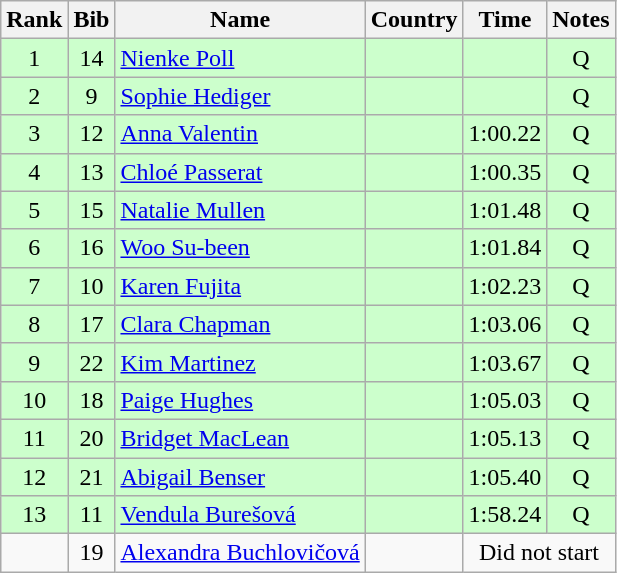<table class="wikitable sortable" style="text-align:center">
<tr>
<th>Rank</th>
<th>Bib</th>
<th>Name</th>
<th>Country</th>
<th>Time</th>
<th>Notes</th>
</tr>
<tr bgcolor=ccffcc>
<td>1</td>
<td>14</td>
<td align=left><a href='#'>Nienke Poll</a></td>
<td align=left></td>
<td></td>
<td>Q</td>
</tr>
<tr bgcolor=ccffcc>
<td>2</td>
<td>9</td>
<td align=left><a href='#'>Sophie Hediger</a></td>
<td align=left></td>
<td></td>
<td>Q</td>
</tr>
<tr bgcolor=ccffcc>
<td>3</td>
<td>12</td>
<td align=left><a href='#'>Anna Valentin</a></td>
<td align=left></td>
<td>1:00.22</td>
<td>Q</td>
</tr>
<tr bgcolor=ccffcc>
<td>4</td>
<td>13</td>
<td align=left><a href='#'>Chloé Passerat</a></td>
<td align=left></td>
<td>1:00.35</td>
<td>Q</td>
</tr>
<tr bgcolor=ccffcc>
<td>5</td>
<td>15</td>
<td align=left><a href='#'>Natalie Mullen</a></td>
<td align=left></td>
<td>1:01.48</td>
<td>Q</td>
</tr>
<tr bgcolor=ccffcc>
<td>6</td>
<td>16</td>
<td align=left><a href='#'>Woo Su-been</a></td>
<td align=left></td>
<td>1:01.84</td>
<td>Q</td>
</tr>
<tr bgcolor=ccffcc>
<td>7</td>
<td>10</td>
<td align=left><a href='#'>Karen Fujita</a></td>
<td align=left></td>
<td>1:02.23</td>
<td>Q</td>
</tr>
<tr bgcolor=ccffcc>
<td>8</td>
<td>17</td>
<td align=left><a href='#'>Clara Chapman</a></td>
<td align=left></td>
<td>1:03.06</td>
<td>Q</td>
</tr>
<tr bgcolor=ccffcc>
<td>9</td>
<td>22</td>
<td align=left><a href='#'>Kim Martinez</a></td>
<td align=left></td>
<td>1:03.67</td>
<td>Q</td>
</tr>
<tr bgcolor=ccffcc>
<td>10</td>
<td>18</td>
<td align=left><a href='#'>Paige Hughes</a></td>
<td align=left></td>
<td>1:05.03</td>
<td>Q</td>
</tr>
<tr bgcolor=ccffcc>
<td>11</td>
<td>20</td>
<td align=left><a href='#'>Bridget MacLean</a></td>
<td align=left></td>
<td>1:05.13</td>
<td>Q</td>
</tr>
<tr bgcolor=ccffcc>
<td>12</td>
<td>21</td>
<td align=left><a href='#'>Abigail Benser</a></td>
<td align=left></td>
<td>1:05.40</td>
<td>Q</td>
</tr>
<tr bgcolor=ccffcc>
<td>13</td>
<td>11</td>
<td align=left><a href='#'>Vendula Burešová</a></td>
<td align=left></td>
<td>1:58.24</td>
<td>Q</td>
</tr>
<tr>
<td></td>
<td>19</td>
<td align=left><a href='#'>Alexandra Buchlovičová</a></td>
<td align=left></td>
<td colspan=2>Did not start</td>
</tr>
</table>
